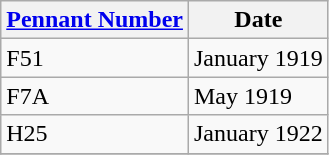<table class="wikitable" style="text-align:left">
<tr>
<th><a href='#'>Pennant Number</a></th>
<th>Date</th>
</tr>
<tr>
<td>F51</td>
<td>January 1919</td>
</tr>
<tr>
<td>F7A</td>
<td>May 1919</td>
</tr>
<tr>
<td>H25</td>
<td>January 1922</td>
</tr>
<tr>
</tr>
</table>
